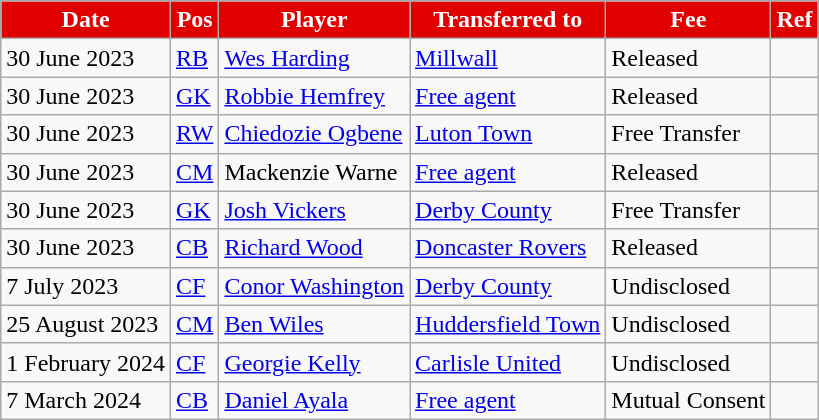<table class="wikitable plainrowheaders sortable">
<tr>
<th style="background:#E00000;color:white">Date</th>
<th style="background:#E00000;color:white">Pos</th>
<th style="background:#E00000;color:white">Player</th>
<th style="background:#E00000;color:white">Transferred to</th>
<th style="background:#E00000;color:white">Fee</th>
<th style="background:#E00000;color:white">Ref</th>
</tr>
<tr>
<td>30 June 2023</td>
<td><a href='#'>RB</a></td>
<td> <a href='#'>Wes Harding</a></td>
<td> <a href='#'>Millwall</a></td>
<td>Released</td>
<td></td>
</tr>
<tr>
<td>30 June 2023</td>
<td><a href='#'>GK</a></td>
<td> <a href='#'>Robbie Hemfrey</a></td>
<td> <a href='#'>Free agent</a></td>
<td>Released</td>
<td></td>
</tr>
<tr>
<td>30 June 2023</td>
<td><a href='#'>RW</a></td>
<td> <a href='#'>Chiedozie Ogbene</a></td>
<td> <a href='#'>Luton Town</a></td>
<td>Free Transfer</td>
<td></td>
</tr>
<tr>
<td>30 June 2023</td>
<td><a href='#'>CM</a></td>
<td> Mackenzie Warne</td>
<td> <a href='#'>Free agent</a></td>
<td>Released</td>
<td></td>
</tr>
<tr>
<td>30 June 2023</td>
<td><a href='#'>GK</a></td>
<td> <a href='#'>Josh Vickers</a></td>
<td> <a href='#'>Derby County</a></td>
<td>Free Transfer</td>
<td></td>
</tr>
<tr>
<td>30 June 2023</td>
<td><a href='#'>CB</a></td>
<td> <a href='#'>Richard Wood</a></td>
<td> <a href='#'>Doncaster Rovers</a></td>
<td>Released</td>
<td></td>
</tr>
<tr>
<td>7 July 2023</td>
<td><a href='#'>CF</a></td>
<td> <a href='#'>Conor Washington</a></td>
<td> <a href='#'>Derby County</a></td>
<td>Undisclosed</td>
<td></td>
</tr>
<tr>
<td>25 August 2023</td>
<td><a href='#'>CM</a></td>
<td> <a href='#'>Ben Wiles</a></td>
<td> <a href='#'>Huddersfield Town</a></td>
<td>Undisclosed</td>
<td></td>
</tr>
<tr>
<td>1 February 2024</td>
<td><a href='#'>CF</a></td>
<td> <a href='#'>Georgie Kelly</a></td>
<td> <a href='#'>Carlisle United</a></td>
<td>Undisclosed</td>
<td></td>
</tr>
<tr>
<td>7 March 2024</td>
<td><a href='#'>CB</a></td>
<td> <a href='#'>Daniel Ayala</a></td>
<td> <a href='#'>Free agent</a></td>
<td>Mutual Consent</td>
<td></td>
</tr>
</table>
